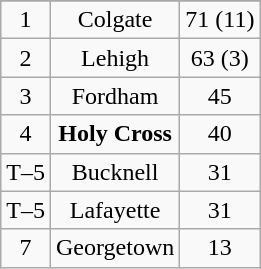<table class="wikitable">
<tr align="center">
</tr>
<tr align="center">
<td>1</td>
<td>Colgate</td>
<td>71 (11)</td>
</tr>
<tr align="center">
<td>2</td>
<td>Lehigh</td>
<td>63 (3)</td>
</tr>
<tr align="center">
<td>3</td>
<td>Fordham</td>
<td>45</td>
</tr>
<tr align="center">
<td>4</td>
<td><strong>Holy Cross</strong></td>
<td>40</td>
</tr>
<tr align="center">
<td>T–5</td>
<td>Bucknell</td>
<td>31</td>
</tr>
<tr align="center">
<td>T–5</td>
<td>Lafayette</td>
<td>31</td>
</tr>
<tr align="center">
<td>7</td>
<td>Georgetown</td>
<td>13</td>
</tr>
</table>
